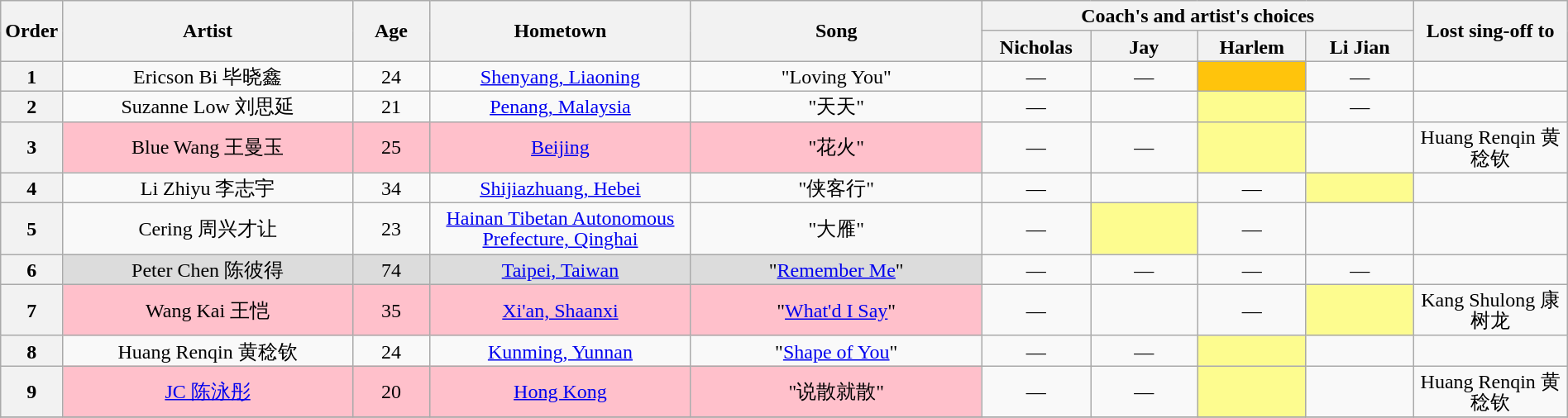<table class="wikitable" style="text-align:center; line-height:17px; width:100%;">
<tr>
<th scope="col" rowspan="2" style="width:02%;">Order</th>
<th scope="col" rowspan="2" style="width:19%;">Artist</th>
<th scope="col" rowspan="2" style="width:05%;">Age</th>
<th scope="col" rowspan="2" style="width:17%;">Hometown</th>
<th scope="col" rowspan="2" style="width:19%;">Song</th>
<th scope="col" colspan="4" style="width:28%;">Coach's and artist's choices</th>
<th scope="col" rowspan="2" style="width:10%;">Lost sing-off to</th>
</tr>
<tr>
<th style="width:07%;">Nicholas</th>
<th style="width:07%;">Jay</th>
<th style="width:07%;">Harlem</th>
<th style="width:07%;">Li Jian</th>
</tr>
<tr>
<th>1</th>
<td>Ericson Bi 毕晓鑫</td>
<td>24</td>
<td><a href='#'>Shenyang, Liaoning</a></td>
<td>"Loving You"</td>
<td>—</td>
<td>—</td>
<td style="background:#FFC40C;"> <strong></strong></td>
<td>—</td>
<td></td>
</tr>
<tr>
<th>2</th>
<td>Suzanne Low 刘思延</td>
<td>21</td>
<td><a href='#'>Penang, Malaysia</a></td>
<td>"天天"</td>
<td>—</td>
<td><strong></strong></td>
<td style="background:#fdfc8f;"> <strong></strong></td>
<td>—</td>
<td></td>
</tr>
<tr>
<th>3</th>
<td style="background:pink;">Blue Wang 王曼玉</td>
<td style="background:pink;">25</td>
<td style="background:pink;"><a href='#'>Beijing</a></td>
<td style="background:pink;">"花火"</td>
<td> —</td>
<td>—</td>
<td style="background:#fdfc8f;"><strong></strong></td>
<td><strong></strong></td>
<td>Huang Renqin 黄稔钦</td>
</tr>
<tr>
<th>4</th>
<td>Li Zhiyu 李志宇</td>
<td>34</td>
<td><a href='#'>Shijiazhuang, Hebei</a></td>
<td>"侠客行"</td>
<td> —</td>
<td><strong></strong></td>
<td> —</td>
<td style="background:#fdfc8f;"><strong></strong></td>
<td></td>
</tr>
<tr>
<th>5</th>
<td>Cering 周兴才让</td>
<td>23</td>
<td><a href='#'>Hainan Tibetan Autonomous Prefecture, Qinghai</a></td>
<td>"大雁"</td>
<td>—</td>
<td style="background:#fdfc8f;"> <strong></strong></td>
<td>—</td>
<td> <strong></strong></td>
<td></td>
</tr>
<tr>
<th>6</th>
<td style="background:#DCDCDC;">Peter Chen 陈彼得</td>
<td style="background:#DCDCDC;">74</td>
<td style="background:#DCDCDC;"><a href='#'>Taipei, Taiwan</a></td>
<td style="background:#DCDCDC;">"<a href='#'>Remember Me</a>"</td>
<td>—</td>
<td>—</td>
<td> —</td>
<td> —</td>
<td></td>
</tr>
<tr>
<th>7</th>
<td style="background:pink;">Wang Kai 王恺</td>
<td style="background:pink;">35</td>
<td style="background:pink;"><a href='#'>Xi'an, Shaanxi</a></td>
<td style="background:pink;">"<a href='#'>What'd I Say</a>"</td>
<td>—</td>
<td><strong></strong></td>
<td>  —</td>
<td style="background:#fdfc8f;"><strong></strong></td>
<td>Kang Shulong 康树龙</td>
</tr>
<tr>
<th>8</th>
<td>Huang Renqin 黄稔钦</td>
<td>24</td>
<td><a href='#'>Kunming, Yunnan</a></td>
<td>"<a href='#'>Shape of You</a>"</td>
<td>—</td>
<td> —</td>
<td style="background:#fdfc8f;"> <strong></strong></td>
<td><strong></strong></td>
<td></td>
</tr>
<tr>
<th>9</th>
<td style="background:pink;"><a href='#'>JC 陈泳彤</a></td>
<td style="background:pink;">20</td>
<td style="background:pink;"><a href='#'>Hong Kong</a></td>
<td style="background:pink;">"说散就散"</td>
<td>—</td>
<td> —</td>
<td style="background:#fdfc8f;"><strong></strong></td>
<td> <strong></strong></td>
<td>Huang Renqin 黄稔钦</td>
</tr>
<tr>
</tr>
</table>
